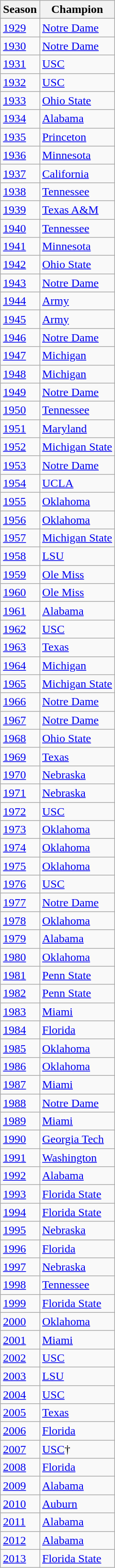<table class="wikitable">
<tr>
<th>Season</th>
<th>Champion</th>
</tr>
<tr>
<td><a href='#'>1929</a></td>
<td><a href='#'>Notre Dame</a></td>
</tr>
<tr>
<td><a href='#'>1930</a></td>
<td><a href='#'>Notre Dame</a></td>
</tr>
<tr>
<td><a href='#'>1931</a></td>
<td><a href='#'>USC</a></td>
</tr>
<tr>
<td><a href='#'>1932</a></td>
<td><a href='#'>USC</a></td>
</tr>
<tr>
<td><a href='#'>1933</a></td>
<td><a href='#'>Ohio State</a></td>
</tr>
<tr>
<td><a href='#'>1934</a></td>
<td><a href='#'>Alabama</a></td>
</tr>
<tr>
<td><a href='#'>1935</a></td>
<td><a href='#'>Princeton</a></td>
</tr>
<tr>
<td><a href='#'>1936</a></td>
<td><a href='#'>Minnesota</a></td>
</tr>
<tr>
<td><a href='#'>1937</a></td>
<td><a href='#'>California</a></td>
</tr>
<tr>
<td><a href='#'>1938</a></td>
<td><a href='#'>Tennessee</a></td>
</tr>
<tr>
<td><a href='#'>1939</a></td>
<td><a href='#'>Texas A&M</a></td>
</tr>
<tr>
<td><a href='#'>1940</a></td>
<td><a href='#'>Tennessee</a></td>
</tr>
<tr>
<td><a href='#'>1941</a></td>
<td><a href='#'>Minnesota</a></td>
</tr>
<tr>
<td><a href='#'>1942</a></td>
<td><a href='#'>Ohio State</a></td>
</tr>
<tr>
<td><a href='#'>1943</a></td>
<td><a href='#'>Notre Dame</a></td>
</tr>
<tr>
<td><a href='#'>1944</a></td>
<td><a href='#'>Army</a></td>
</tr>
<tr>
<td><a href='#'>1945</a></td>
<td><a href='#'>Army</a></td>
</tr>
<tr>
<td><a href='#'>1946</a></td>
<td><a href='#'>Notre Dame</a></td>
</tr>
<tr>
<td><a href='#'>1947</a></td>
<td><a href='#'>Michigan</a></td>
</tr>
<tr>
<td><a href='#'>1948</a></td>
<td><a href='#'>Michigan</a></td>
</tr>
<tr>
<td><a href='#'>1949</a></td>
<td><a href='#'>Notre Dame</a></td>
</tr>
<tr>
<td><a href='#'>1950</a></td>
<td><a href='#'>Tennessee</a></td>
</tr>
<tr>
<td><a href='#'>1951</a></td>
<td><a href='#'>Maryland</a></td>
</tr>
<tr>
<td><a href='#'>1952</a></td>
<td><a href='#'>Michigan State</a></td>
</tr>
<tr>
<td><a href='#'>1953</a></td>
<td><a href='#'>Notre Dame</a></td>
</tr>
<tr>
<td><a href='#'>1954</a></td>
<td><a href='#'>UCLA</a></td>
</tr>
<tr>
<td><a href='#'>1955</a></td>
<td><a href='#'>Oklahoma</a></td>
</tr>
<tr>
<td><a href='#'>1956</a></td>
<td><a href='#'>Oklahoma</a></td>
</tr>
<tr>
<td><a href='#'>1957</a></td>
<td><a href='#'>Michigan State</a></td>
</tr>
<tr>
<td><a href='#'>1958</a></td>
<td><a href='#'>LSU</a></td>
</tr>
<tr>
<td><a href='#'>1959</a></td>
<td><a href='#'>Ole Miss</a></td>
</tr>
<tr>
<td><a href='#'>1960</a></td>
<td><a href='#'>Ole Miss</a></td>
</tr>
<tr>
<td><a href='#'>1961</a></td>
<td><a href='#'>Alabama</a></td>
</tr>
<tr>
<td><a href='#'>1962</a></td>
<td><a href='#'>USC</a></td>
</tr>
<tr>
<td><a href='#'>1963</a></td>
<td><a href='#'>Texas</a></td>
</tr>
<tr>
<td><a href='#'>1964</a></td>
<td><a href='#'>Michigan</a></td>
</tr>
<tr>
<td><a href='#'>1965</a></td>
<td><a href='#'>Michigan State</a></td>
</tr>
<tr>
<td><a href='#'>1966</a></td>
<td><a href='#'>Notre Dame</a></td>
</tr>
<tr>
<td><a href='#'>1967</a></td>
<td><a href='#'>Notre Dame</a></td>
</tr>
<tr>
<td><a href='#'>1968</a></td>
<td><a href='#'>Ohio State</a></td>
</tr>
<tr>
<td><a href='#'>1969</a></td>
<td><a href='#'>Texas</a></td>
</tr>
<tr>
<td><a href='#'>1970</a></td>
<td><a href='#'>Nebraska</a></td>
</tr>
<tr>
<td><a href='#'>1971</a></td>
<td><a href='#'>Nebraska</a></td>
</tr>
<tr>
<td><a href='#'>1972</a></td>
<td><a href='#'>USC</a></td>
</tr>
<tr>
<td><a href='#'>1973</a></td>
<td><a href='#'>Oklahoma</a></td>
</tr>
<tr>
<td><a href='#'>1974</a></td>
<td><a href='#'>Oklahoma</a></td>
</tr>
<tr>
<td><a href='#'>1975</a></td>
<td><a href='#'>Oklahoma</a></td>
</tr>
<tr>
<td><a href='#'>1976</a></td>
<td><a href='#'>USC</a></td>
</tr>
<tr>
<td><a href='#'>1977</a></td>
<td><a href='#'>Notre Dame</a></td>
</tr>
<tr>
<td><a href='#'>1978</a></td>
<td><a href='#'>Oklahoma</a></td>
</tr>
<tr>
<td><a href='#'>1979</a></td>
<td><a href='#'>Alabama</a></td>
</tr>
<tr>
<td><a href='#'>1980</a></td>
<td><a href='#'>Oklahoma</a></td>
</tr>
<tr>
<td><a href='#'>1981</a></td>
<td><a href='#'>Penn State</a></td>
</tr>
<tr>
<td><a href='#'>1982</a></td>
<td><a href='#'>Penn State</a></td>
</tr>
<tr>
<td><a href='#'>1983</a></td>
<td><a href='#'>Miami</a></td>
</tr>
<tr>
<td><a href='#'>1984</a></td>
<td><a href='#'>Florida</a></td>
</tr>
<tr>
<td><a href='#'>1985</a></td>
<td><a href='#'>Oklahoma</a></td>
</tr>
<tr>
<td><a href='#'>1986</a></td>
<td><a href='#'>Oklahoma</a></td>
</tr>
<tr>
<td><a href='#'>1987</a></td>
<td><a href='#'>Miami</a></td>
</tr>
<tr>
<td><a href='#'>1988</a></td>
<td><a href='#'>Notre Dame</a></td>
</tr>
<tr>
<td><a href='#'>1989</a></td>
<td><a href='#'>Miami</a></td>
</tr>
<tr>
<td><a href='#'>1990</a></td>
<td><a href='#'>Georgia Tech</a></td>
</tr>
<tr>
<td><a href='#'>1991</a></td>
<td><a href='#'>Washington</a></td>
</tr>
<tr>
<td><a href='#'>1992</a></td>
<td><a href='#'>Alabama</a></td>
</tr>
<tr>
<td><a href='#'>1993</a></td>
<td><a href='#'>Florida State</a></td>
</tr>
<tr>
<td><a href='#'>1994</a></td>
<td><a href='#'>Florida State</a></td>
</tr>
<tr>
<td><a href='#'>1995</a></td>
<td><a href='#'>Nebraska</a></td>
</tr>
<tr>
<td><a href='#'>1996</a></td>
<td><a href='#'>Florida</a></td>
</tr>
<tr>
<td><a href='#'>1997</a></td>
<td><a href='#'>Nebraska</a></td>
</tr>
<tr>
<td><a href='#'>1998</a></td>
<td><a href='#'>Tennessee</a></td>
</tr>
<tr>
<td><a href='#'>1999</a></td>
<td><a href='#'>Florida State</a></td>
</tr>
<tr>
<td><a href='#'>2000</a></td>
<td><a href='#'>Oklahoma</a></td>
</tr>
<tr>
<td><a href='#'>2001</a></td>
<td><a href='#'>Miami</a></td>
</tr>
<tr>
<td><a href='#'>2002</a></td>
<td><a href='#'>USC</a></td>
</tr>
<tr>
<td><a href='#'>2003</a></td>
<td><a href='#'>LSU</a></td>
</tr>
<tr>
<td><a href='#'>2004</a></td>
<td><a href='#'>USC</a></td>
</tr>
<tr>
<td><a href='#'>2005</a></td>
<td><a href='#'>Texas</a></td>
</tr>
<tr>
<td><a href='#'>2006</a></td>
<td><a href='#'>Florida</a></td>
</tr>
<tr>
<td><a href='#'>2007</a></td>
<td><a href='#'>USC</a>†</td>
</tr>
<tr>
<td><a href='#'>2008</a></td>
<td><a href='#'>Florida</a></td>
</tr>
<tr>
<td><a href='#'>2009</a></td>
<td><a href='#'>Alabama</a></td>
</tr>
<tr>
<td><a href='#'>2010</a></td>
<td><a href='#'>Auburn</a></td>
</tr>
<tr>
<td><a href='#'>2011</a></td>
<td><a href='#'>Alabama</a></td>
</tr>
<tr>
<td><a href='#'>2012</a></td>
<td><a href='#'>Alabama</a></td>
</tr>
<tr>
<td><a href='#'>2013</a></td>
<td><a href='#'>Florida State</a></td>
</tr>
</table>
